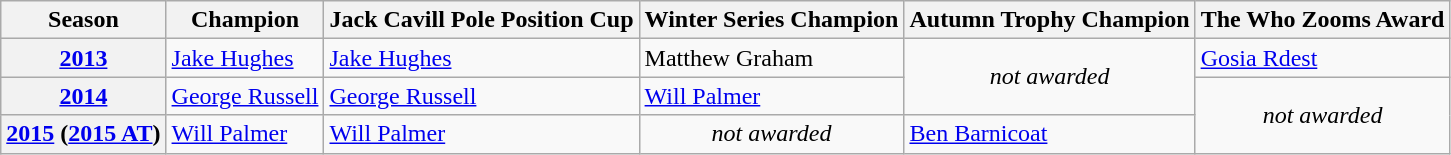<table class="wikitable">
<tr>
<th>Season</th>
<th>Champion</th>
<th>Jack Cavill Pole Position Cup</th>
<th>Winter Series Champion</th>
<th>Autumn Trophy Champion</th>
<th>The Who Zooms Award</th>
</tr>
<tr>
<th><a href='#'>2013</a></th>
<td> <a href='#'>Jake Hughes</a></td>
<td> <a href='#'>Jake Hughes</a></td>
<td> Matthew Graham</td>
<td align=center rowspan=2><em>not awarded</em></td>
<td> <a href='#'>Gosia Rdest</a></td>
</tr>
<tr>
<th><a href='#'>2014</a></th>
<td> <a href='#'>George Russell</a></td>
<td> <a href='#'>George Russell</a></td>
<td> <a href='#'>Will Palmer</a></td>
<td align=center rowspan=2><em>not awarded</em></td>
</tr>
<tr>
<th><a href='#'>2015</a> (<a href='#'>2015 AT</a>)</th>
<td> <a href='#'>Will Palmer</a></td>
<td> <a href='#'>Will Palmer</a></td>
<td align=center><em>not awarded</em></td>
<td> <a href='#'>Ben Barnicoat</a></td>
</tr>
</table>
